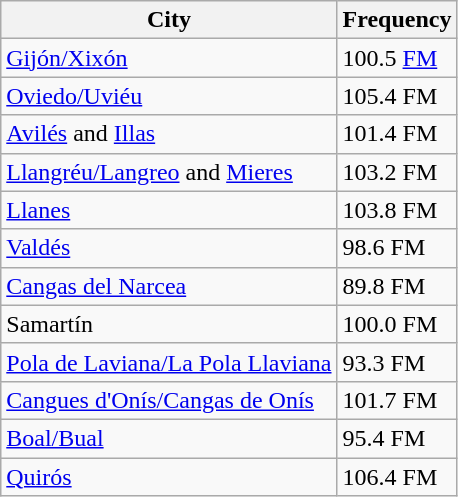<table class="wikitable">
<tr>
<th>City</th>
<th>Frequency</th>
</tr>
<tr>
<td><a href='#'>Gijón/Xixón</a></td>
<td>100.5 <a href='#'>FM</a></td>
</tr>
<tr>
<td><a href='#'>Oviedo/Uviéu</a></td>
<td>105.4 FM</td>
</tr>
<tr>
<td><a href='#'>Avilés</a> and <a href='#'>Illas</a></td>
<td>101.4 FM</td>
</tr>
<tr>
<td><a href='#'>Llangréu/Langreo</a> and <a href='#'>Mieres</a></td>
<td>103.2 FM</td>
</tr>
<tr>
<td><a href='#'>Llanes</a></td>
<td>103.8 FM</td>
</tr>
<tr>
<td><a href='#'>Valdés</a></td>
<td>98.6 FM</td>
</tr>
<tr>
<td><a href='#'>Cangas del Narcea</a></td>
<td>89.8 FM</td>
</tr>
<tr>
<td>Samartín</td>
<td>100.0 FM</td>
</tr>
<tr>
<td><a href='#'>Pola de Laviana/La Pola Llaviana</a></td>
<td>93.3 FM</td>
</tr>
<tr>
<td><a href='#'>Cangues d'Onís/Cangas de Onís</a></td>
<td>101.7 FM</td>
</tr>
<tr>
<td><a href='#'>Boal/Bual</a></td>
<td>95.4 FM</td>
</tr>
<tr>
<td><a href='#'>Quirós</a></td>
<td>106.4 FM</td>
</tr>
</table>
